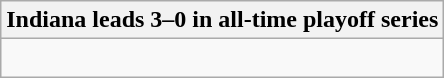<table class="wikitable collapsible collapsed">
<tr>
<th>Indiana leads 3–0 in all-time playoff series</th>
</tr>
<tr>
<td><br>

</td>
</tr>
</table>
